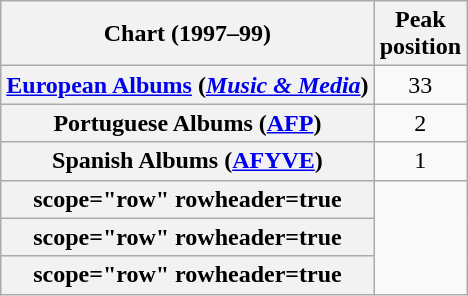<table class="wikitable sortable plainrowheaders">
<tr>
<th align="left">Chart (1997–99)</th>
<th align="left">Peak<br>position</th>
</tr>
<tr>
<th scope="row"><a href='#'>European Albums</a> (<em><a href='#'>Music & Media</a></em>)</th>
<td align="center">33</td>
</tr>
<tr>
<th scope="row">Portuguese Albums (<a href='#'>AFP</a>)</th>
<td align="center">2</td>
</tr>
<tr>
<th scope="row" align="left">Spanish Albums (<a href='#'>AFYVE</a>)</th>
<td align="center">1</td>
</tr>
<tr>
<th>scope="row" rowheader=true</th>
</tr>
<tr>
<th>scope="row" rowheader=true</th>
</tr>
<tr>
<th>scope="row" rowheader=true</th>
</tr>
</table>
